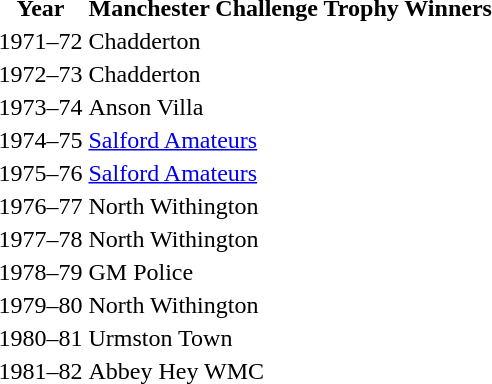<table>
<tr>
<th>Year</th>
<th>Manchester Challenge Trophy Winners</th>
</tr>
<tr>
<td>1971–72</td>
<td>Chadderton</td>
</tr>
<tr>
<td>1972–73</td>
<td>Chadderton</td>
</tr>
<tr>
<td>1973–74</td>
<td>Anson Villa</td>
</tr>
<tr>
<td>1974–75</td>
<td><a href='#'>Salford Amateurs</a></td>
</tr>
<tr>
<td>1975–76</td>
<td><a href='#'>Salford Amateurs</a></td>
</tr>
<tr>
<td>1976–77</td>
<td>North Withington</td>
</tr>
<tr>
<td>1977–78</td>
<td>North Withington</td>
</tr>
<tr>
<td>1978–79</td>
<td>GM Police</td>
</tr>
<tr>
<td>1979–80</td>
<td>North Withington</td>
</tr>
<tr>
<td>1980–81</td>
<td>Urmston Town</td>
</tr>
<tr>
<td>1981–82</td>
<td>Abbey Hey WMC</td>
</tr>
</table>
